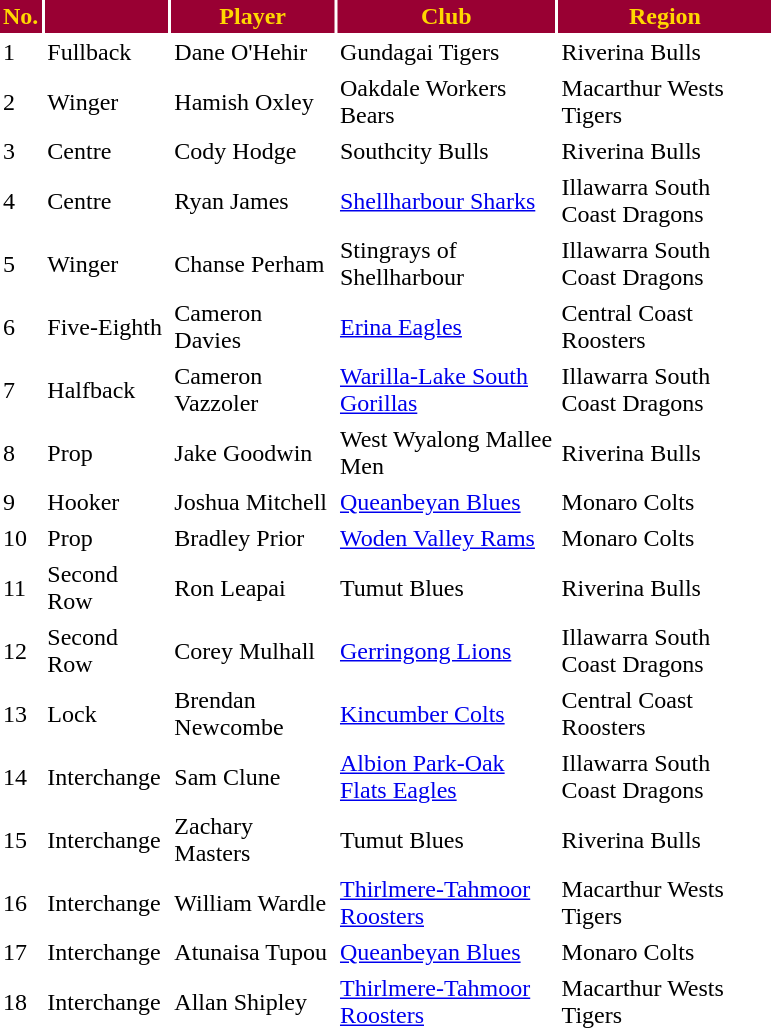<table class="sortable" border="0" cellspacing="2" cellpadding="2" style="width:41%;" style="text-align:center;">
<tr style="background:#990033; color:#ffd700">
<th>No.</th>
<th></th>
<th>Player</th>
<th>Club</th>
<th>Region</th>
</tr>
<tr>
<td>1</td>
<td>Fullback</td>
<td align=left>Dane O'Hehir</td>
<td align=left> Gundagai Tigers</td>
<td align=left> Riverina Bulls</td>
</tr>
<tr>
<td>2</td>
<td>Winger</td>
<td align=left>Hamish Oxley</td>
<td align=left> Oakdale Workers Bears</td>
<td align=left> Macarthur Wests Tigers</td>
</tr>
<tr>
<td>3</td>
<td>Centre</td>
<td align=left>Cody Hodge</td>
<td align=left> Southcity Bulls</td>
<td align=left> Riverina Bulls</td>
</tr>
<tr>
<td>4</td>
<td>Centre</td>
<td align=left>Ryan James</td>
<td align=left> <a href='#'>Shellharbour Sharks</a></td>
<td align=left> Illawarra South Coast Dragons</td>
</tr>
<tr>
<td>5</td>
<td>Winger</td>
<td align=left>Chanse Perham</td>
<td align=left> Stingrays of Shellharbour</td>
<td align=left> Illawarra South Coast Dragons</td>
</tr>
<tr>
<td>6</td>
<td>Five-Eighth</td>
<td align=left>Cameron Davies</td>
<td align=left> <a href='#'>Erina Eagles</a></td>
<td align=left> Central Coast Roosters</td>
</tr>
<tr>
<td>7</td>
<td>Halfback</td>
<td align=left>Cameron Vazzoler</td>
<td align=left> <a href='#'>Warilla-Lake South Gorillas</a></td>
<td align=left> Illawarra South Coast Dragons</td>
</tr>
<tr>
<td>8</td>
<td>Prop</td>
<td align=left>Jake Goodwin</td>
<td align=left> West Wyalong Mallee Men</td>
<td align=left> Riverina Bulls</td>
</tr>
<tr>
<td>9</td>
<td>Hooker</td>
<td align=left>Joshua Mitchell</td>
<td align=left> <a href='#'>Queanbeyan Blues</a></td>
<td align=left> Monaro Colts</td>
</tr>
<tr>
<td>10</td>
<td>Prop</td>
<td align=left>Bradley Prior</td>
<td align=left> <a href='#'>Woden Valley Rams</a></td>
<td align=left> Monaro Colts</td>
</tr>
<tr>
<td>11</td>
<td>Second Row</td>
<td align=left>Ron Leapai</td>
<td align=left> Tumut Blues</td>
<td align=left> Riverina Bulls</td>
</tr>
<tr>
<td>12</td>
<td>Second Row</td>
<td align=left>Corey Mulhall</td>
<td align=left> <a href='#'>Gerringong Lions</a></td>
<td align=left> Illawarra South Coast Dragons</td>
</tr>
<tr>
<td>13</td>
<td>Lock</td>
<td align=left>Brendan Newcombe</td>
<td align=left> <a href='#'>Kincumber Colts</a></td>
<td align=left> Central Coast Roosters</td>
</tr>
<tr>
<td>14</td>
<td>Interchange</td>
<td align=left>Sam Clune</td>
<td align=left> <a href='#'>Albion Park-Oak Flats Eagles</a></td>
<td align=left> Illawarra South Coast Dragons</td>
</tr>
<tr>
<td>15</td>
<td>Interchange</td>
<td align=left>Zachary Masters</td>
<td align=left> Tumut Blues</td>
<td align=left> Riverina Bulls</td>
</tr>
<tr>
<td>16</td>
<td>Interchange</td>
<td align=left>William Wardle</td>
<td align=left> <a href='#'>Thirlmere-Tahmoor Roosters</a></td>
<td align=left> Macarthur Wests Tigers</td>
</tr>
<tr>
<td>17</td>
<td>Interchange</td>
<td align=left>Atunaisa Tupou</td>
<td align=left> <a href='#'>Queanbeyan Blues</a></td>
<td align=left> Monaro Colts</td>
</tr>
<tr>
<td>18</td>
<td>Interchange</td>
<td align=left>Allan Shipley</td>
<td align=left> <a href='#'>Thirlmere-Tahmoor Roosters</a></td>
<td align=left> Macarthur Wests Tigers</td>
</tr>
</table>
